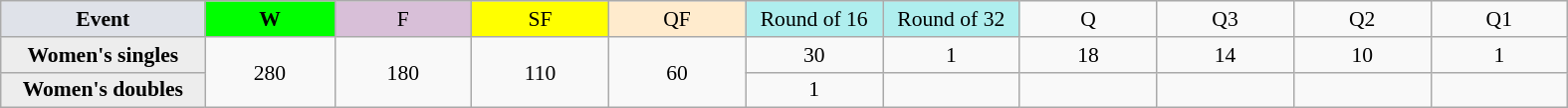<table class=wikitable style=font-size:90%;text-align:center>
<tr>
<td style="width:130px; background:#dfe2e9;"><strong>Event</strong></td>
<td style="width:80px; background:lime;"><strong>W</strong></td>
<td style="width:85px; background:thistle;">F</td>
<td style="width:85px; background:#ff0;">SF</td>
<td style="width:85px; background:#ffebcd;">QF</td>
<td style="width:85px; background:#afeeee;">Round of 16</td>
<td style="width:85px; background:#afeeee;">Round of 32</td>
<td width=85>Q</td>
<td width=85>Q3</td>
<td width=85>Q2</td>
<td width=85>Q1</td>
</tr>
<tr>
<th style="background:#ededed;">Women's singles</th>
<td rowspan=2>280</td>
<td rowspan=2>180</td>
<td rowspan=2>110</td>
<td rowspan=2>60</td>
<td>30</td>
<td>1</td>
<td>18</td>
<td>14</td>
<td>10</td>
<td>1</td>
</tr>
<tr>
<th style="background:#ededed;">Women's doubles</th>
<td>1</td>
<td></td>
<td></td>
<td></td>
<td></td>
<td></td>
</tr>
</table>
